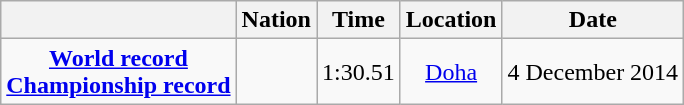<table class=wikitable style=text-align:center>
<tr>
<th></th>
<th>Nation</th>
<th>Time</th>
<th>Location</th>
<th>Date</th>
</tr>
<tr>
<td><strong><a href='#'>World record</a><br><a href='#'>Championship record</a></strong></td>
<td align=left></td>
<td align=left>1:30.51</td>
<td><a href='#'>Doha</a></td>
<td>4 December 2014</td>
</tr>
</table>
